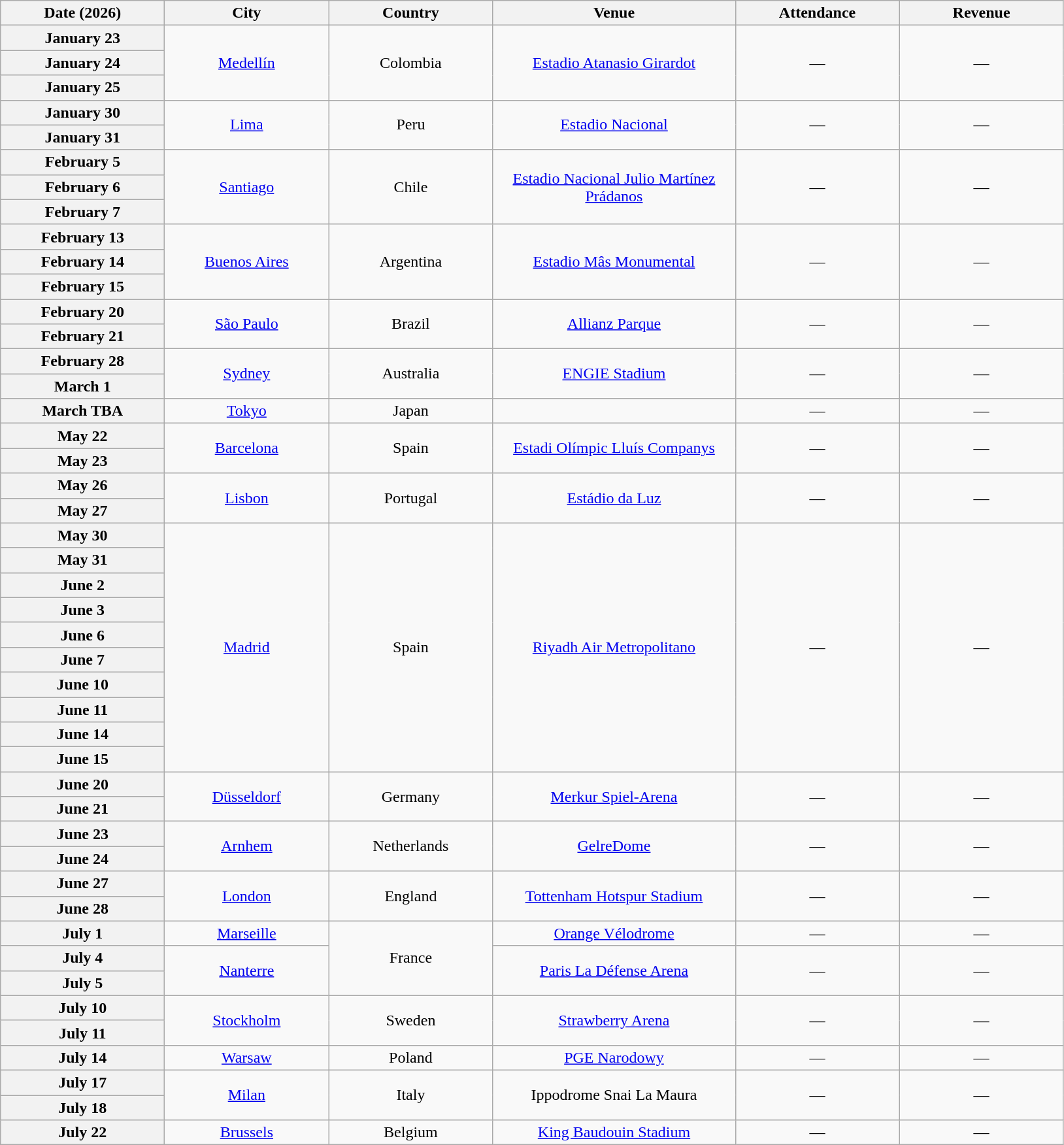<table class="wikitable plainrowheaders" style="text-align:center;">
<tr>
<th scope="col" style="width:10em;">Date (2026)</th>
<th scope="col" style="width:10em;">City</th>
<th scope="col" style="width:10em;">Country</th>
<th scope="col" style="width:15em;">Venue</th>
<th scope="col" style="width:10em;">Attendance</th>
<th scope="col" style="width:10em;">Revenue</th>
</tr>
<tr>
<th scope="row" style="text-align:center;">January 23</th>
<td rowspan="3"><a href='#'>Medellín</a></td>
<td rowspan="3">Colombia</td>
<td rowspan="3"><a href='#'>Estadio Atanasio Girardot</a></td>
<td rowspan="3">—</td>
<td rowspan="3">—</td>
</tr>
<tr>
<th scope="row" style="text-align:center;">January 24</th>
</tr>
<tr>
<th scope="row" style="text-align:center;">January 25</th>
</tr>
<tr>
<th scope="row" style="text-align:center;">January 30</th>
<td rowspan="2"><a href='#'>Lima</a></td>
<td rowspan="2">Peru</td>
<td rowspan="2"><a href='#'>Estadio Nacional</a></td>
<td rowspan="2">—</td>
<td rowspan="2">—</td>
</tr>
<tr>
<th scope="row" style="text-align:center;">January 31</th>
</tr>
<tr>
<th scope="row" style="text-align:center;">February 5</th>
<td rowspan="3"><a href='#'>Santiago</a></td>
<td rowspan="3">Chile</td>
<td rowspan="3"><a href='#'>Estadio Nacional Julio Martínez Prádanos</a></td>
<td rowspan="3">—</td>
<td rowspan="3">—</td>
</tr>
<tr>
<th scope="row" style="text-align:center;">February 6</th>
</tr>
<tr>
<th scope="row" style="text-align:center;">February 7</th>
</tr>
<tr>
<th scope="row" style="text-align:center;">February 13</th>
<td rowspan="3"><a href='#'>Buenos Aires</a></td>
<td rowspan="3">Argentina</td>
<td rowspan="3"><a href='#'>Estadio Mâs Monumental</a></td>
<td rowspan="3">—</td>
<td rowspan="3">—</td>
</tr>
<tr>
<th scope="row" style="text-align:center;">February 14</th>
</tr>
<tr>
<th scope="row" style="text-align:center;">February 15</th>
</tr>
<tr>
<th scope="row" style="text-align:center;">February 20</th>
<td rowspan="2"><a href='#'>São Paulo</a></td>
<td rowspan="2">Brazil</td>
<td rowspan="2"><a href='#'>Allianz Parque</a></td>
<td rowspan="2">—</td>
<td rowspan="2">—</td>
</tr>
<tr>
<th scope="row" style="text-align:center;">February 21</th>
</tr>
<tr>
<th scope="row" style="text-align:center;">February 28</th>
<td rowspan="2"><a href='#'>Sydney</a></td>
<td rowspan="2">Australia</td>
<td rowspan="2"><a href='#'>ENGIE Stadium</a></td>
<td rowspan="2">—</td>
<td rowspan="2">—</td>
</tr>
<tr>
<th scope="row" style="text-align:center;">March 1</th>
</tr>
<tr>
<th scope="row" style="text-align:center;">March TBA</th>
<td><a href='#'>Tokyo</a></td>
<td>Japan</td>
<td></td>
<td>—</td>
<td>—</td>
</tr>
<tr>
<th scope="row" style="text-align:center;">May 22</th>
<td rowspan="2"><a href='#'>Barcelona</a></td>
<td rowspan="2">Spain</td>
<td rowspan="2"><a href='#'>Estadi Olímpic Lluís Companys</a></td>
<td rowspan="2">—</td>
<td rowspan="2">—</td>
</tr>
<tr>
<th scope="row" style="text-align:center;">May 23</th>
</tr>
<tr>
<th scope="row" style="text-align:center;">May 26</th>
<td rowspan="2"><a href='#'>Lisbon</a></td>
<td rowspan="2">Portugal</td>
<td rowspan="2"><a href='#'>Estádio da Luz</a></td>
<td rowspan="2">—</td>
<td rowspan="2">—</td>
</tr>
<tr>
<th scope="row" style="text-align:center;">May 27</th>
</tr>
<tr>
<th scope="row" style="text-align:center;">May 30</th>
<td rowspan="10"><a href='#'>Madrid</a></td>
<td rowspan="10">Spain</td>
<td rowspan="10"><a href='#'>Riyadh Air Metropolitano</a></td>
<td rowspan="10">—</td>
<td rowspan="10">—</td>
</tr>
<tr>
<th scope="row" style="text-align:center;">May 31</th>
</tr>
<tr>
<th scope="row" style="text-align:center;">June 2</th>
</tr>
<tr>
<th scope="row" style="text-align:center;">June 3</th>
</tr>
<tr>
<th scope="row" style="text-align:center;">June 6</th>
</tr>
<tr>
<th scope="row" style="text-align:center;">June 7</th>
</tr>
<tr>
<th scope="row" style="text-align:center;">June 10</th>
</tr>
<tr>
<th scope="row" style="text-align:center;">June 11</th>
</tr>
<tr>
<th scope="row" style="text-align:center;">June 14</th>
</tr>
<tr>
<th scope="row" style="text-align:center;">June 15</th>
</tr>
<tr>
<th scope="row" style="text-align:center;">June 20</th>
<td rowspan="2"><a href='#'>Düsseldorf</a></td>
<td rowspan="2">Germany</td>
<td rowspan="2"><a href='#'>Merkur Spiel-Arena</a></td>
<td rowspan="2">—</td>
<td rowspan="2">—</td>
</tr>
<tr>
<th scope="row" style="text-align:center;">June 21</th>
</tr>
<tr>
<th scope="row" style="text-align:center;">June 23</th>
<td rowspan="2"><a href='#'>Arnhem</a></td>
<td rowspan="2">Netherlands</td>
<td rowspan="2"><a href='#'>GelreDome</a></td>
<td rowspan="2">—</td>
<td rowspan="2">—</td>
</tr>
<tr>
<th scope="row" style="text-align:center;">June 24</th>
</tr>
<tr>
<th scope="row" style="text-align:center;">June 27</th>
<td rowspan="2"><a href='#'>London</a></td>
<td rowspan="2">England</td>
<td rowspan="2"><a href='#'>Tottenham Hotspur Stadium</a></td>
<td rowspan="2">—</td>
<td rowspan="2">—</td>
</tr>
<tr>
<th scope="row" style="text-align:center;">June 28</th>
</tr>
<tr>
<th scope="row" style="text-align:center;">July 1</th>
<td><a href='#'>Marseille</a></td>
<td rowspan="3">France</td>
<td><a href='#'>Orange Vélodrome</a></td>
<td>—</td>
<td>—</td>
</tr>
<tr>
<th scope="row" style="text-align:center;">July 4</th>
<td rowspan="2"><a href='#'>Nanterre</a></td>
<td rowspan="2"><a href='#'>Paris La Défense Arena</a></td>
<td rowspan="2">—</td>
<td rowspan="2">—</td>
</tr>
<tr>
<th scope="row" style="text-align:center;">July 5</th>
</tr>
<tr>
<th scope="row" style="text-align:center;">July 10</th>
<td rowspan="2"><a href='#'>Stockholm</a></td>
<td rowspan="2">Sweden</td>
<td rowspan="2"><a href='#'>Strawberry Arena</a></td>
<td rowspan="2">—</td>
<td rowspan="2">—</td>
</tr>
<tr>
<th scope="row" style="text-align:center;">July 11</th>
</tr>
<tr>
<th scope="row" style="text-align:center;">July 14</th>
<td><a href='#'>Warsaw</a></td>
<td>Poland</td>
<td><a href='#'>PGE Narodowy</a></td>
<td>—</td>
<td>—</td>
</tr>
<tr>
<th scope="row" style="text-align:center;">July 17</th>
<td rowspan="2"><a href='#'>Milan</a></td>
<td rowspan="2">Italy</td>
<td rowspan="2">Ippodrome Snai La Maura</td>
<td rowspan="2">—</td>
<td rowspan="2">—</td>
</tr>
<tr>
<th scope="row" style="text-align:center;">July 18</th>
</tr>
<tr>
<th scope="row" style="text-align:center;">July 22</th>
<td><a href='#'>Brussels</a></td>
<td>Belgium</td>
<td><a href='#'>King Baudouin Stadium</a></td>
<td>—</td>
<td>—</td>
</tr>
</table>
